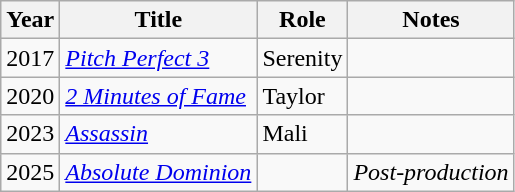<table class="wikitable sortable">
<tr>
<th>Year</th>
<th>Title</th>
<th>Role</th>
<th class="unsortable">Notes</th>
</tr>
<tr>
<td>2017</td>
<td><em><a href='#'>Pitch Perfect 3</a></em></td>
<td>Serenity</td>
<td></td>
</tr>
<tr>
<td>2020</td>
<td><em><a href='#'>2 Minutes of Fame</a></em></td>
<td>Taylor</td>
<td></td>
</tr>
<tr>
<td>2023</td>
<td><em><a href='#'>Assassin</a></em></td>
<td>Mali</td>
<td></td>
</tr>
<tr>
<td>2025</td>
<td><em><a href='#'>Absolute Dominion</a></em></td>
<td></td>
<td><em>Post-production</em></td>
</tr>
</table>
